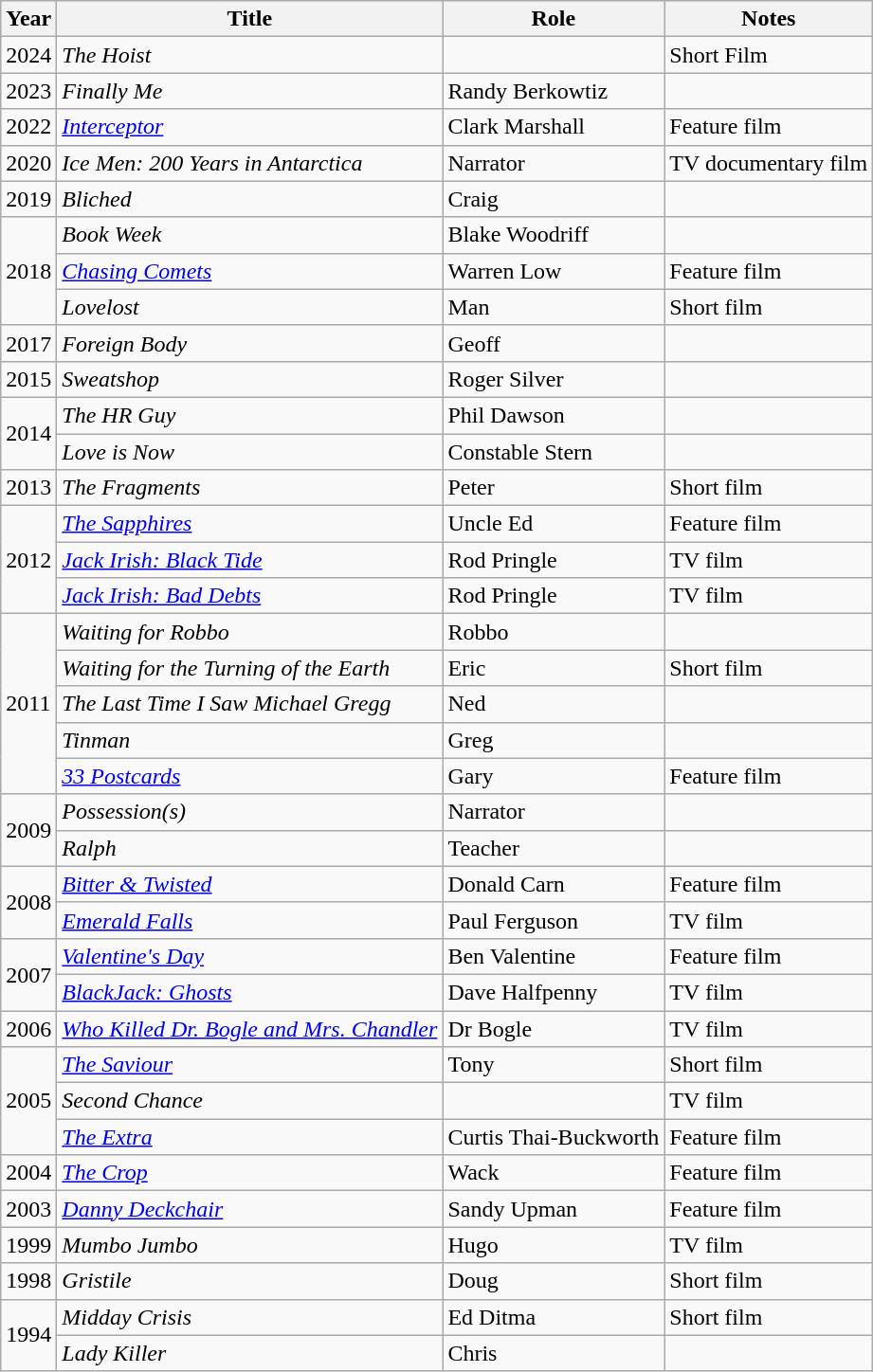<table class="wikitable">
<tr>
<th>Year</th>
<th>Title</th>
<th>Role</th>
<th>Notes</th>
</tr>
<tr>
<td>2024</td>
<td><em>The Hoist</em></td>
<td></td>
<td>Short Film</td>
</tr>
<tr>
<td>2023</td>
<td><em>Finally Me</em></td>
<td>Randy Berkowtiz</td>
<td></td>
</tr>
<tr>
<td>2022</td>
<td><em><a href='#'>Interceptor</a></em></td>
<td>Clark Marshall</td>
<td>Feature film</td>
</tr>
<tr>
<td>2020</td>
<td><em>Ice Men: 200 Years in Antarctica</em></td>
<td>Narrator</td>
<td>TV documentary film</td>
</tr>
<tr>
<td>2019</td>
<td><em>Bliched</em></td>
<td>Craig</td>
<td></td>
</tr>
<tr>
<td rowspan="3">2018</td>
<td><em>Book Week</em></td>
<td>Blake Woodriff</td>
<td></td>
</tr>
<tr>
<td><em><a href='#'>Chasing Comets</a></em></td>
<td>Warren Low</td>
<td>Feature film</td>
</tr>
<tr>
<td><em>Lovelost</em></td>
<td>Man</td>
<td>Short film</td>
</tr>
<tr>
<td>2017</td>
<td><em>Foreign Body</em></td>
<td>Geoff</td>
<td></td>
</tr>
<tr>
<td>2015</td>
<td><em>Sweatshop</em></td>
<td>Roger Silver</td>
<td></td>
</tr>
<tr>
<td rowspan="2">2014</td>
<td><em>The HR Guy</em></td>
<td>Phil Dawson</td>
<td></td>
</tr>
<tr>
<td><em>Love is Now</em></td>
<td>Constable Stern</td>
<td></td>
</tr>
<tr>
<td>2013</td>
<td><em>The Fragments</em></td>
<td>Peter</td>
<td>Short film</td>
</tr>
<tr>
<td rowspan="3">2012</td>
<td><em><a href='#'>The Sapphires</a></em></td>
<td>Uncle Ed</td>
<td>Feature film</td>
</tr>
<tr>
<td><em><a href='#'>Jack Irish: Black Tide</a></em></td>
<td>Rod Pringle</td>
<td>TV film</td>
</tr>
<tr>
<td><em><a href='#'>Jack Irish: Bad Debts</a></em></td>
<td>Rod Pringle</td>
<td>TV film</td>
</tr>
<tr>
<td rowspan="5">2011</td>
<td><em>Waiting for Robbo</em></td>
<td>Robbo</td>
<td></td>
</tr>
<tr>
<td><em>Waiting for the Turning of the Earth</em></td>
<td>Eric</td>
<td>Short film</td>
</tr>
<tr>
<td><em>The Last Time I Saw Michael Gregg</em></td>
<td>Ned</td>
<td></td>
</tr>
<tr>
<td><em>Tinman</em></td>
<td>Greg</td>
<td></td>
</tr>
<tr>
<td><em><a href='#'>33 Postcards</a></em></td>
<td>Gary</td>
<td>Feature film</td>
</tr>
<tr>
<td rowspan="2">2009</td>
<td><em>Possession(s)</em></td>
<td>Narrator</td>
<td></td>
</tr>
<tr>
<td><em>Ralph</em></td>
<td>Teacher</td>
<td></td>
</tr>
<tr>
<td rowspan="2">2008</td>
<td><em><a href='#'>Bitter & Twisted</a></em></td>
<td>Donald Carn</td>
<td>Feature film</td>
</tr>
<tr>
<td><em><a href='#'>Emerald Falls</a></em></td>
<td>Paul Ferguson</td>
<td>TV film</td>
</tr>
<tr>
<td rowspan="2">2007</td>
<td><em><a href='#'>Valentine's Day</a></em></td>
<td>Ben Valentine</td>
<td>Feature film</td>
</tr>
<tr>
<td><em><a href='#'>BlackJack: Ghosts</a></em></td>
<td>Dave Halfpenny</td>
<td>TV film</td>
</tr>
<tr>
<td>2006</td>
<td><em><a href='#'>Who Killed Dr. Bogle and Mrs. Chandler</a></em></td>
<td>Dr Bogle</td>
<td>TV film</td>
</tr>
<tr>
<td rowspan="3">2005</td>
<td><em><a href='#'>The Saviour</a></em></td>
<td>Tony</td>
<td>Short film</td>
</tr>
<tr>
<td><em>Second Chance</em></td>
<td></td>
<td>TV film</td>
</tr>
<tr>
<td><em><a href='#'>The Extra</a></em></td>
<td>Curtis Thai-Buckworth</td>
<td>Feature film</td>
</tr>
<tr>
<td>2004</td>
<td><em><a href='#'>The Crop</a></em></td>
<td>Wack</td>
<td>Feature film</td>
</tr>
<tr>
<td>2003</td>
<td><em><a href='#'>Danny Deckchair</a></em></td>
<td>Sandy Upman</td>
<td>Feature film</td>
</tr>
<tr>
<td>1999</td>
<td><em>Mumbo Jumbo</em></td>
<td>Hugo</td>
<td>TV film</td>
</tr>
<tr>
<td>1998</td>
<td><em>Gristile</em></td>
<td>Doug</td>
<td>Short film</td>
</tr>
<tr>
<td rowspan="2">1994</td>
<td><em>Midday Crisis</em></td>
<td>Ed Ditma</td>
<td>Short film</td>
</tr>
<tr>
<td><em>Lady Killer</em></td>
<td>Chris</td>
<td></td>
</tr>
</table>
